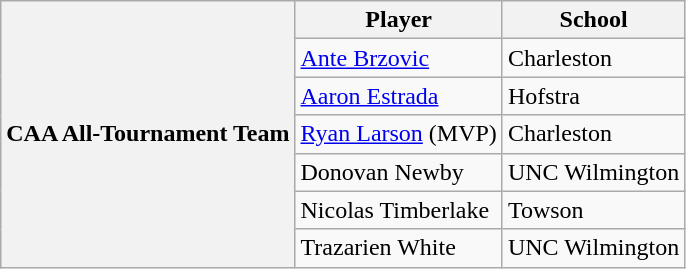<table class="wikitable" border="1">
<tr>
<th rowspan="7" valign="middle">CAA All-Tournament Team</th>
<th>Player</th>
<th>School</th>
</tr>
<tr>
<td><a href='#'>Ante Brzovic</a></td>
<td>Charleston</td>
</tr>
<tr>
<td><a href='#'>Aaron Estrada</a></td>
<td>Hofstra</td>
</tr>
<tr>
<td><a href='#'>Ryan Larson</a> (MVP)</td>
<td>Charleston</td>
</tr>
<tr>
<td>Donovan Newby</td>
<td>UNC Wilmington</td>
</tr>
<tr>
<td>Nicolas Timberlake</td>
<td>Towson</td>
</tr>
<tr>
<td>Trazarien White</td>
<td>UNC Wilmington</td>
</tr>
</table>
